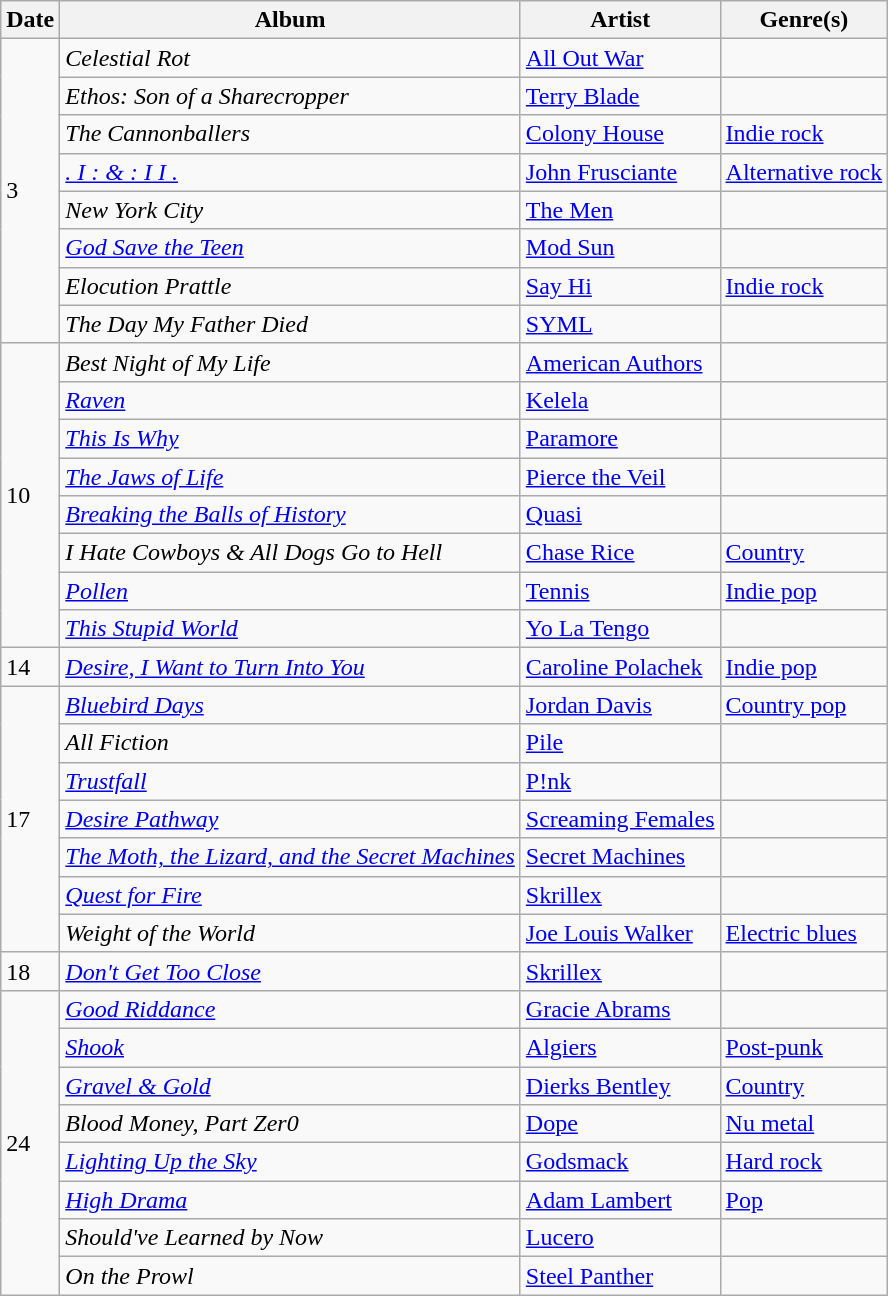<table class="wikitable">
<tr>
<th>Date</th>
<th>Album</th>
<th>Artist</th>
<th>Genre(s)</th>
</tr>
<tr>
<td rowspan="8">3</td>
<td><em>Celestial Rot</em></td>
<td><a href='#'>All Out War</a></td>
<td></td>
</tr>
<tr>
<td><em>Ethos: Son of a Sharecropper</em></td>
<td><a href='#'>Terry Blade</a></td>
<td></td>
</tr>
<tr>
<td><em>The Cannonballers</em></td>
<td><a href='#'>Colony House</a></td>
<td><a href='#'>Indie rock</a></td>
</tr>
<tr>
<td><em><a href='#'>. I : & : I I .</a></em></td>
<td><a href='#'>John Frusciante</a></td>
<td><a href='#'>Alternative rock</a></td>
</tr>
<tr>
<td><em>New York City</em></td>
<td><a href='#'>The Men</a></td>
<td></td>
</tr>
<tr>
<td><em><a href='#'>God Save the Teen</a></em></td>
<td><a href='#'>Mod Sun</a></td>
<td></td>
</tr>
<tr>
<td><em>Elocution Prattle</em></td>
<td><a href='#'>Say Hi</a></td>
<td><a href='#'>Indie rock</a></td>
</tr>
<tr>
<td><em>The Day My Father Died</em></td>
<td><a href='#'>SYML</a></td>
<td></td>
</tr>
<tr>
<td rowspan="8">10</td>
<td><em>Best Night of My Life</em></td>
<td><a href='#'>American Authors</a></td>
<td></td>
</tr>
<tr>
<td><em><a href='#'>Raven</a></em></td>
<td><a href='#'>Kelela</a></td>
<td></td>
</tr>
<tr>
<td><em><a href='#'>This Is Why</a></em></td>
<td><a href='#'>Paramore</a></td>
<td></td>
</tr>
<tr>
<td><em><a href='#'>The Jaws of Life</a></em></td>
<td><a href='#'>Pierce the Veil</a></td>
<td></td>
</tr>
<tr>
<td><em><a href='#'>Breaking the Balls of History</a></em></td>
<td><a href='#'>Quasi</a></td>
<td></td>
</tr>
<tr>
<td><em>I Hate Cowboys & All Dogs Go to Hell</em></td>
<td><a href='#'>Chase Rice</a></td>
<td><a href='#'>Country</a></td>
</tr>
<tr>
<td><em><a href='#'>Pollen</a></em></td>
<td><a href='#'>Tennis</a></td>
<td><a href='#'>Indie pop</a></td>
</tr>
<tr>
<td><em><a href='#'>This Stupid World</a></em></td>
<td><a href='#'>Yo La Tengo</a></td>
<td></td>
</tr>
<tr>
<td>14</td>
<td><em><a href='#'>Desire, I Want to Turn Into You</a></em></td>
<td><a href='#'>Caroline Polachek</a></td>
<td><a href='#'>Indie pop</a></td>
</tr>
<tr>
<td rowspan="7">17</td>
<td><em><a href='#'>Bluebird Days</a></em></td>
<td><a href='#'>Jordan Davis</a></td>
<td><a href='#'>Country pop</a></td>
</tr>
<tr>
<td><em>All Fiction</em></td>
<td><a href='#'>Pile</a></td>
<td></td>
</tr>
<tr>
<td><em><a href='#'>Trustfall</a></em></td>
<td><a href='#'>P!nk</a></td>
<td></td>
</tr>
<tr>
<td><em><a href='#'>Desire Pathway</a></em></td>
<td><a href='#'>Screaming Females</a></td>
<td></td>
</tr>
<tr>
<td><em><a href='#'>The Moth, the Lizard, and the Secret Machines</a></em></td>
<td><a href='#'>Secret Machines</a></td>
<td></td>
</tr>
<tr>
<td><em><a href='#'>Quest for Fire</a></em></td>
<td><a href='#'>Skrillex</a></td>
<td></td>
</tr>
<tr>
<td><em>Weight of the World</em></td>
<td><a href='#'>Joe Louis Walker</a></td>
<td><a href='#'>Electric blues</a></td>
</tr>
<tr>
<td>18</td>
<td><em><a href='#'>Don't Get Too Close</a></em></td>
<td><a href='#'>Skrillex</a></td>
<td></td>
</tr>
<tr>
<td rowspan="8">24</td>
<td><em><a href='#'>Good Riddance</a></em></td>
<td><a href='#'>Gracie Abrams</a></td>
<td></td>
</tr>
<tr>
<td><em><a href='#'>Shook</a></em></td>
<td><a href='#'>Algiers</a></td>
<td><a href='#'>Post-punk</a></td>
</tr>
<tr>
<td><em><a href='#'>Gravel & Gold</a></em></td>
<td><a href='#'>Dierks Bentley</a></td>
<td><a href='#'>Country</a></td>
</tr>
<tr>
<td><em>Blood Money, Part Zer0</em></td>
<td><a href='#'>Dope</a></td>
<td><a href='#'>Nu metal</a></td>
</tr>
<tr>
<td><em><a href='#'>Lighting Up the Sky</a></em></td>
<td><a href='#'>Godsmack</a></td>
<td><a href='#'>Hard rock</a></td>
</tr>
<tr>
<td><em><a href='#'>High Drama</a></em></td>
<td><a href='#'>Adam Lambert</a></td>
<td><a href='#'>Pop</a></td>
</tr>
<tr>
<td><em>Should've Learned by Now</em></td>
<td><a href='#'>Lucero</a></td>
<td></td>
</tr>
<tr>
<td><em>On the Prowl</em></td>
<td><a href='#'>Steel Panther</a></td>
<td></td>
</tr>
</table>
